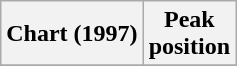<table class="wikitable">
<tr>
<th>Chart (1997)</th>
<th>Peak<br>position</th>
</tr>
<tr>
</tr>
</table>
